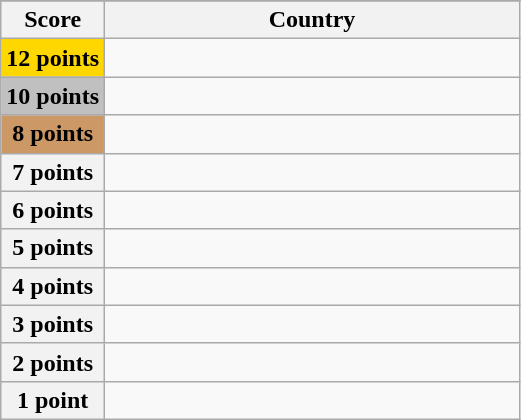<table class="wikitable">
<tr>
</tr>
<tr>
<th scope="col" width="20%">Score</th>
<th scope="col">Country</th>
</tr>
<tr>
<th scope="row" style="background:gold">12 points</th>
<td></td>
</tr>
<tr>
<th scope="row" style="background:silver">10 points</th>
<td></td>
</tr>
<tr>
<th scope="row" style="background:#CC9966">8 points</th>
<td></td>
</tr>
<tr>
<th scope="row">7 points</th>
<td></td>
</tr>
<tr>
<th scope="row">6 points</th>
<td></td>
</tr>
<tr>
<th scope="row">5 points</th>
<td></td>
</tr>
<tr>
<th scope="row">4 points</th>
<td></td>
</tr>
<tr>
<th scope="row">3 points</th>
<td></td>
</tr>
<tr>
<th scope="row">2 points</th>
<td></td>
</tr>
<tr>
<th scope="row">1 point</th>
<td></td>
</tr>
</table>
